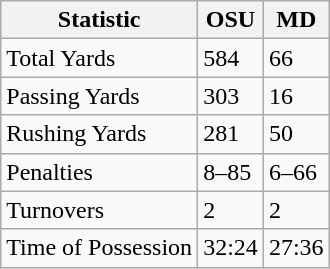<table class="wikitable">
<tr>
<th>Statistic</th>
<th>OSU</th>
<th>MD</th>
</tr>
<tr>
<td>Total Yards</td>
<td>584</td>
<td>66</td>
</tr>
<tr>
<td>Passing Yards</td>
<td>303</td>
<td>16</td>
</tr>
<tr>
<td>Rushing Yards</td>
<td>281</td>
<td>50</td>
</tr>
<tr>
<td>Penalties</td>
<td>8–85</td>
<td>6–66</td>
</tr>
<tr>
<td>Turnovers</td>
<td>2</td>
<td>2</td>
</tr>
<tr>
<td>Time of Possession</td>
<td>32:24</td>
<td>27:36</td>
</tr>
</table>
